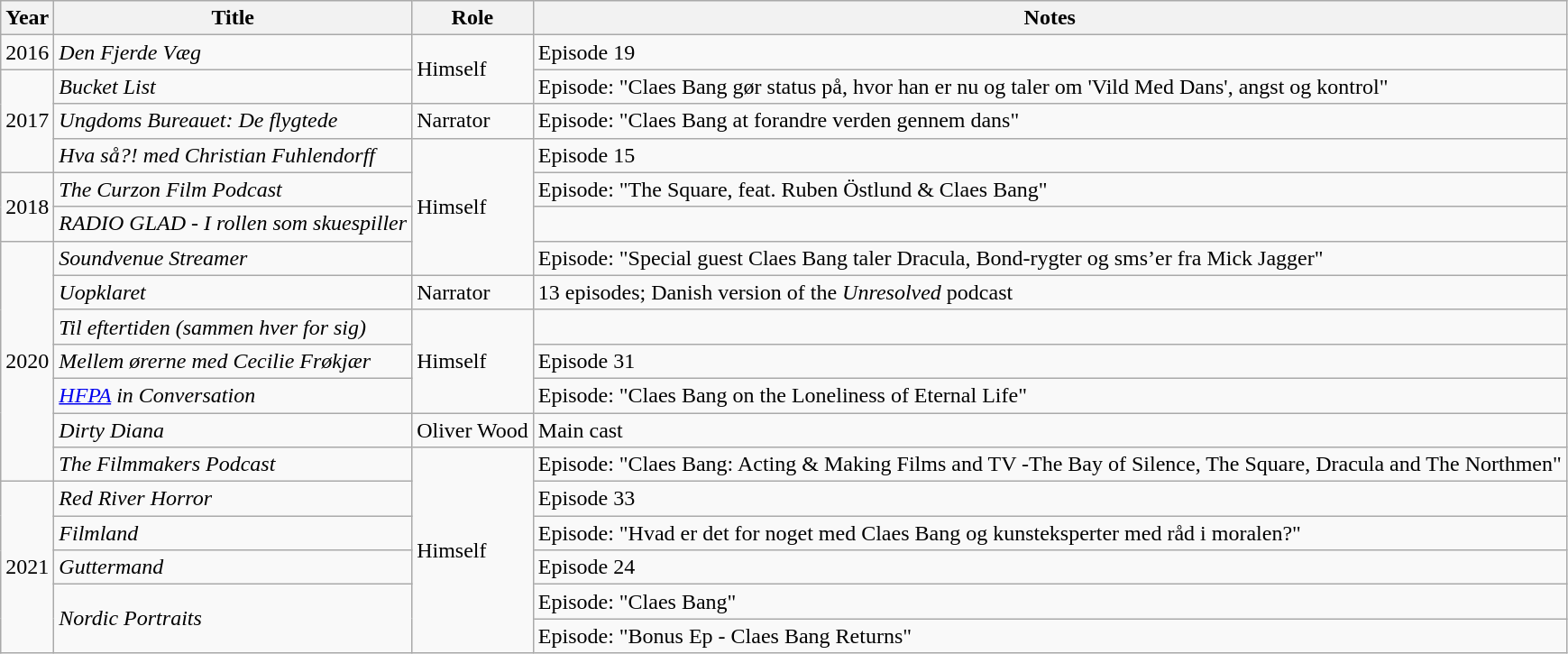<table class="wikitable sortable">
<tr>
<th>Year</th>
<th>Title</th>
<th>Role</th>
<th class="unsortable">Notes</th>
</tr>
<tr>
<td>2016</td>
<td><em>Den Fjerde Væg</em></td>
<td rowspan="2">Himself</td>
<td>Episode 19</td>
</tr>
<tr>
<td rowspan="3">2017</td>
<td><em>Bucket List</em></td>
<td>Episode: "Claes Bang gør status på, hvor han er nu og taler om 'Vild Med Dans', angst og kontrol"</td>
</tr>
<tr>
<td><em>Ungdoms Bureauet: De flygtede</em></td>
<td>Narrator</td>
<td>Episode: "Claes Bang at forandre verden gennem dans"</td>
</tr>
<tr>
<td><em>Hva så?! med Christian Fuhlendorff</em></td>
<td rowspan="4">Himself</td>
<td>Episode 15</td>
</tr>
<tr>
<td rowspan="2">2018</td>
<td><em>The Curzon Film Podcast</em></td>
<td>Episode: "The Square, feat. Ruben Östlund & Claes Bang"</td>
</tr>
<tr>
<td><em>RADIO GLAD - I rollen som skuespiller</em></td>
<td></td>
</tr>
<tr>
<td rowspan="7">2020</td>
<td><em>Soundvenue Streamer</em></td>
<td>Episode: "Special guest Claes Bang taler Dracula, Bond-rygter og sms’er fra Mick Jagger"</td>
</tr>
<tr>
<td><em>Uopklaret</em></td>
<td>Narrator</td>
<td>13 episodes; Danish version of the <em>Unresolved</em> podcast</td>
</tr>
<tr>
<td><em>Til eftertiden (sammen hver for sig)</em></td>
<td rowspan="3">Himself</td>
<td></td>
</tr>
<tr>
<td><em>Mellem ørerne med Cecilie Frøkjær</em></td>
<td>Episode 31</td>
</tr>
<tr>
<td><em><a href='#'>HFPA</a> in Conversation</em></td>
<td>Episode: "Claes Bang on the Loneliness of Eternal Life"</td>
</tr>
<tr>
<td><em>Dirty Diana</em></td>
<td>Oliver Wood</td>
<td>Main cast</td>
</tr>
<tr>
<td><em>The Filmmakers Podcast</em></td>
<td rowspan="6">Himself</td>
<td>Episode: "Claes Bang: Acting & Making Films and TV -The Bay of Silence, The Square, Dracula and The Northmen"</td>
</tr>
<tr>
<td rowspan="5">2021</td>
<td><em>Red River Horror</em></td>
<td>Episode 33</td>
</tr>
<tr>
<td><em>Filmland</em></td>
<td>Episode: "Hvad er det for noget med Claes Bang og kunsteksperter med råd i moralen?"</td>
</tr>
<tr>
<td><em>Guttermand</em></td>
<td>Episode 24</td>
</tr>
<tr>
<td rowspan="2"><em>Nordic Portraits</em></td>
<td>Episode: "Claes Bang"</td>
</tr>
<tr>
<td>Episode: "Bonus Ep - Claes Bang Returns"</td>
</tr>
</table>
